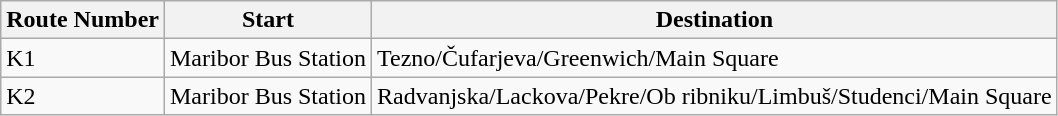<table class="wikitable">
<tr>
<th>Route Number</th>
<th>Start</th>
<th>Destination</th>
</tr>
<tr>
<td>K1</td>
<td>Maribor Bus Station</td>
<td>Tezno/Čufarjeva/Greenwich/Main Square</td>
</tr>
<tr>
<td>K2</td>
<td>Maribor Bus Station</td>
<td>Radvanjska/Lackova/Pekre/Ob ribniku/Limbuš/Studenci/Main Square</td>
</tr>
</table>
